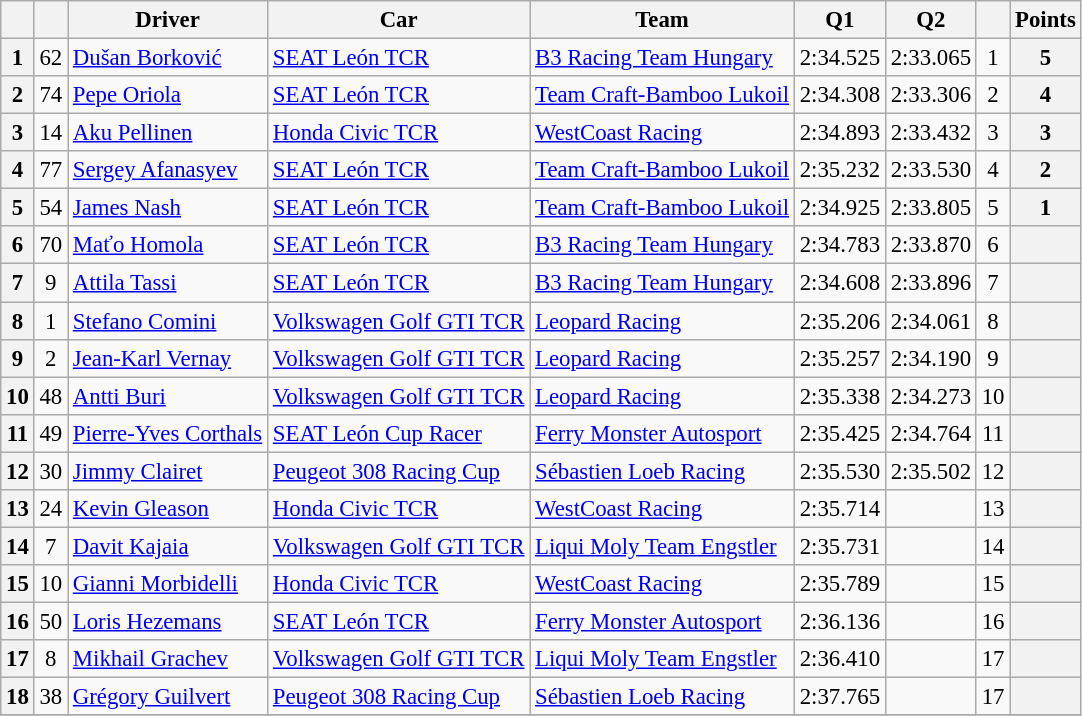<table class="wikitable sortable" style="font-size:95%">
<tr>
<th></th>
<th></th>
<th>Driver</th>
<th>Car</th>
<th>Team</th>
<th>Q1</th>
<th>Q2</th>
<th></th>
<th>Points</th>
</tr>
<tr>
<th>1</th>
<td align=center>62</td>
<td> <a href='#'>Dušan Borković</a></td>
<td><a href='#'>SEAT León TCR</a></td>
<td> <a href='#'>B3 Racing Team Hungary</a></td>
<td>2:34.525</td>
<td>2:33.065</td>
<td align=center>1</td>
<th>5</th>
</tr>
<tr>
<th>2</th>
<td align=center>74</td>
<td> <a href='#'>Pepe Oriola</a></td>
<td><a href='#'>SEAT León TCR</a></td>
<td> <a href='#'>Team Craft-Bamboo Lukoil</a></td>
<td>2:34.308</td>
<td>2:33.306</td>
<td align=center>2</td>
<th>4</th>
</tr>
<tr>
<th>3</th>
<td align=center>14</td>
<td> <a href='#'>Aku Pellinen</a></td>
<td><a href='#'>Honda Civic TCR</a></td>
<td> <a href='#'>WestCoast Racing</a></td>
<td>2:34.893</td>
<td>2:33.432</td>
<td align=center>3</td>
<th>3</th>
</tr>
<tr>
<th>4</th>
<td align=center>77</td>
<td> <a href='#'>Sergey Afanasyev</a></td>
<td><a href='#'>SEAT León TCR</a></td>
<td> <a href='#'>Team Craft-Bamboo Lukoil</a></td>
<td>2:35.232</td>
<td>2:33.530</td>
<td align=center>4</td>
<th>2</th>
</tr>
<tr>
<th>5</th>
<td align=center>54</td>
<td> <a href='#'>James Nash</a></td>
<td><a href='#'>SEAT León TCR</a></td>
<td> <a href='#'>Team Craft-Bamboo Lukoil</a></td>
<td>2:34.925</td>
<td>2:33.805</td>
<td align=center>5</td>
<th>1</th>
</tr>
<tr>
<th>6</th>
<td align=center>70</td>
<td> <a href='#'>Maťo Homola</a></td>
<td><a href='#'>SEAT León TCR</a></td>
<td> <a href='#'>B3 Racing Team Hungary</a></td>
<td>2:34.783</td>
<td>2:33.870</td>
<td align=center>6</td>
<th></th>
</tr>
<tr>
<th>7</th>
<td align=center>9</td>
<td> <a href='#'>Attila Tassi</a></td>
<td><a href='#'>SEAT León TCR</a></td>
<td> <a href='#'>B3 Racing Team Hungary</a></td>
<td>2:34.608</td>
<td>2:33.896</td>
<td align=center>7</td>
<th></th>
</tr>
<tr>
<th>8</th>
<td align=center>1</td>
<td> <a href='#'>Stefano Comini</a></td>
<td><a href='#'>Volkswagen Golf GTI TCR</a></td>
<td> <a href='#'>Leopard Racing</a></td>
<td>2:35.206</td>
<td>2:34.061</td>
<td align=center>8</td>
<th></th>
</tr>
<tr>
<th>9</th>
<td align=center>2</td>
<td> <a href='#'>Jean-Karl Vernay</a></td>
<td><a href='#'>Volkswagen Golf GTI TCR</a></td>
<td> <a href='#'>Leopard Racing</a></td>
<td>2:35.257</td>
<td>2:34.190</td>
<td align=center>9</td>
<th></th>
</tr>
<tr>
<th>10</th>
<td align=center>48</td>
<td> <a href='#'>Antti Buri</a></td>
<td><a href='#'>Volkswagen Golf GTI TCR</a></td>
<td> <a href='#'>Leopard Racing</a></td>
<td>2:35.338</td>
<td>2:34.273</td>
<td align=center>10</td>
<th></th>
</tr>
<tr>
<th>11</th>
<td align=center>49</td>
<td> <a href='#'>Pierre-Yves Corthals</a></td>
<td><a href='#'>SEAT León Cup Racer</a></td>
<td> <a href='#'>Ferry Monster Autosport</a></td>
<td>2:35.425</td>
<td>2:34.764</td>
<td align=center>11</td>
<th></th>
</tr>
<tr>
<th>12</th>
<td align=center>30</td>
<td> <a href='#'>Jimmy Clairet</a></td>
<td><a href='#'>Peugeot 308 Racing Cup</a></td>
<td> <a href='#'>Sébastien Loeb Racing</a></td>
<td>2:35.530</td>
<td>2:35.502</td>
<td align=center>12</td>
<th></th>
</tr>
<tr>
<th>13</th>
<td align=center>24</td>
<td> <a href='#'>Kevin Gleason</a></td>
<td><a href='#'>Honda Civic TCR</a></td>
<td> <a href='#'>WestCoast Racing</a></td>
<td>2:35.714</td>
<td></td>
<td align=center>13</td>
<th></th>
</tr>
<tr>
<th>14</th>
<td align=center>7</td>
<td> <a href='#'>Davit Kajaia</a></td>
<td><a href='#'>Volkswagen Golf GTI TCR</a></td>
<td> <a href='#'>Liqui Moly Team Engstler</a></td>
<td>2:35.731</td>
<td></td>
<td align=center>14</td>
<th></th>
</tr>
<tr>
<th>15</th>
<td align=center>10</td>
<td> <a href='#'>Gianni Morbidelli</a></td>
<td><a href='#'>Honda Civic TCR</a></td>
<td> <a href='#'>WestCoast Racing</a></td>
<td>2:35.789</td>
<td></td>
<td align=center>15</td>
<th></th>
</tr>
<tr>
<th>16</th>
<td align=center>50</td>
<td> <a href='#'>Loris Hezemans</a></td>
<td><a href='#'>SEAT León TCR</a></td>
<td> <a href='#'>Ferry Monster Autosport</a></td>
<td>2:36.136</td>
<td></td>
<td align=center>16</td>
<th></th>
</tr>
<tr>
<th>17</th>
<td align=center>8</td>
<td> <a href='#'>Mikhail Grachev</a></td>
<td><a href='#'>Volkswagen Golf GTI TCR</a></td>
<td> <a href='#'>Liqui Moly Team Engstler</a></td>
<td>2:36.410</td>
<td></td>
<td align=center>17</td>
<th></th>
</tr>
<tr>
<th>18</th>
<td align=center>38</td>
<td> <a href='#'>Grégory Guilvert</a></td>
<td><a href='#'>Peugeot 308 Racing Cup</a></td>
<td> <a href='#'>Sébastien Loeb Racing</a></td>
<td>2:37.765</td>
<td></td>
<td align=center>17</td>
<th></th>
</tr>
<tr>
</tr>
</table>
